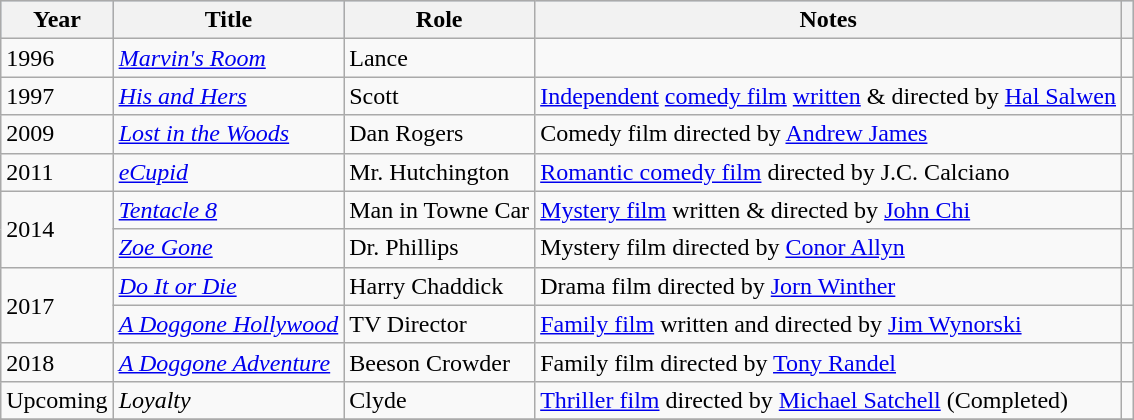<table class="wikitable">
<tr style="background:#b0c4de; text-align:center;">
<th>Year</th>
<th>Title</th>
<th>Role</th>
<th>Notes</th>
<th></th>
</tr>
<tr>
<td>1996</td>
<td><em><a href='#'>Marvin's Room</a></em></td>
<td>Lance</td>
<td></td>
<td></td>
</tr>
<tr>
<td>1997</td>
<td><em><a href='#'>His and Hers</a></em></td>
<td>Scott</td>
<td><a href='#'>Independent</a> <a href='#'>comedy film</a> <a href='#'>written</a> & directed by <a href='#'>Hal Salwen</a></td>
<td></td>
</tr>
<tr>
<td>2009</td>
<td><em><a href='#'>Lost in the Woods</a></em></td>
<td>Dan Rogers</td>
<td>Comedy film directed by <a href='#'>Andrew James</a></td>
<td></td>
</tr>
<tr>
<td>2011</td>
<td><em><a href='#'>eCupid</a></em></td>
<td>Mr. Hutchington</td>
<td><a href='#'>Romantic comedy film</a> directed by J.C. Calciano</td>
<td></td>
</tr>
<tr>
<td rowspan="2">2014</td>
<td><em><a href='#'>Tentacle 8</a></em></td>
<td>Man in Towne Car</td>
<td><a href='#'>Mystery film</a> written & directed by <a href='#'>John Chi</a></td>
<td></td>
</tr>
<tr>
<td><em><a href='#'>Zoe Gone</a></em></td>
<td>Dr. Phillips</td>
<td>Mystery film directed by <a href='#'>Conor Allyn</a></td>
<td></td>
</tr>
<tr>
<td rowspan="2">2017</td>
<td><em><a href='#'>Do It or Die</a></em></td>
<td>Harry Chaddick</td>
<td>Drama film directed by <a href='#'>Jorn Winther</a></td>
<td></td>
</tr>
<tr>
<td><em><a href='#'>A Doggone Hollywood</a></em></td>
<td>TV Director</td>
<td><a href='#'>Family film</a> written and directed by <a href='#'>Jim Wynorski</a></td>
<td></td>
</tr>
<tr>
<td>2018</td>
<td><em><a href='#'>A Doggone Adventure</a></em></td>
<td>Beeson Crowder</td>
<td>Family film directed by <a href='#'>Tony Randel</a></td>
<td></td>
</tr>
<tr>
<td>Upcoming</td>
<td><em>Loyalty</em></td>
<td>Clyde</td>
<td><a href='#'>Thriller film</a> directed by <a href='#'>Michael Satchell</a> (Completed)</td>
<td></td>
</tr>
<tr>
</tr>
</table>
